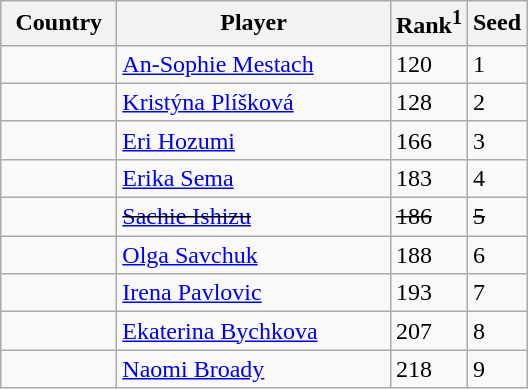<table class="sortable wikitable">
<tr>
<th width="70">Country</th>
<th width="175">Player</th>
<th>Rank<sup>1</sup></th>
<th>Seed</th>
</tr>
<tr>
<td></td>
<td><a href='#'>An-Sophie Mestach</a></td>
<td>120</td>
<td>1</td>
</tr>
<tr>
<td></td>
<td><a href='#'>Kristýna Plíšková</a></td>
<td>128</td>
<td>2</td>
</tr>
<tr>
<td></td>
<td><a href='#'>Eri Hozumi</a></td>
<td>166</td>
<td>3</td>
</tr>
<tr>
<td></td>
<td><a href='#'>Erika Sema</a></td>
<td>183</td>
<td>4</td>
</tr>
<tr>
<td><s></s></td>
<td><s><a href='#'>Sachie Ishizu</a></s></td>
<td><s>186</s></td>
<td><s>5</s></td>
</tr>
<tr>
<td></td>
<td><a href='#'>Olga Savchuk</a></td>
<td>188</td>
<td>6</td>
</tr>
<tr>
<td></td>
<td><a href='#'>Irena Pavlovic</a></td>
<td>193</td>
<td>7</td>
</tr>
<tr>
<td></td>
<td><a href='#'>Ekaterina Bychkova</a></td>
<td>207</td>
<td>8</td>
</tr>
<tr>
<td></td>
<td><a href='#'>Naomi Broady</a></td>
<td>218</td>
<td>9</td>
</tr>
</table>
